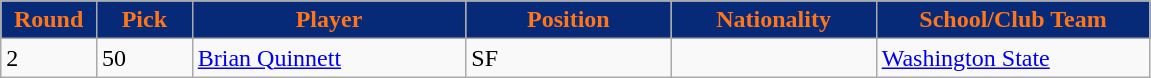<table class="wikitable sortable sortable">
<tr>
<th style="background:#062A78;color:#FF7518;" width="7%">Round</th>
<th style="background:#062A78;color:#FF7518;" width="7%">Pick</th>
<th style="background:#062A78;color:#FF7518;" width="20%">Player</th>
<th style="background:#062A78;color:#FF7518;" width="15%">Position</th>
<th style="background:#062A78;color:#FF7518;" width="15%">Nationality</th>
<th style="background:#062A78;color:#FF7518;" width="20%">School/Club Team</th>
</tr>
<tr>
<td>2</td>
<td>50</td>
<td><a href='#'>Brian Quinnett</a></td>
<td>SF</td>
<td></td>
<td><a href='#'>Washington State</a></td>
</tr>
</table>
